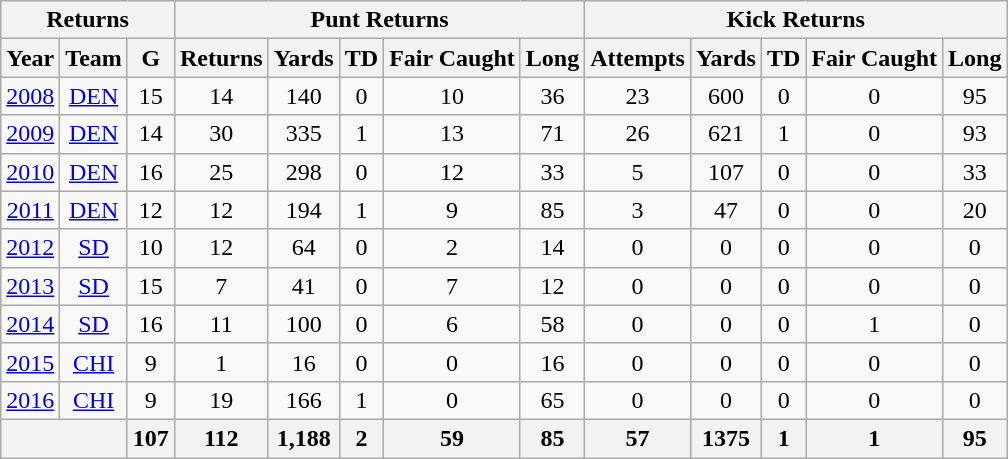<table class="wikitable" style="text-align:center">
<tr>
<th colspan=3>Returns</th>
<th colspan=5>Punt Returns</th>
<th colspan=5>Kick Returns</th>
</tr>
<tr>
<th>Year</th>
<th>Team</th>
<th>G</th>
<th>Returns</th>
<th>Yards</th>
<th>TD</th>
<th>Fair Caught</th>
<th>Long</th>
<th>Attempts</th>
<th>Yards</th>
<th>TD</th>
<th>Fair Caught</th>
<th>Long</th>
</tr>
<tr>
<td><a href='#'>2008</a></td>
<td><a href='#'>DEN</a></td>
<td>15</td>
<td>14</td>
<td>140</td>
<td>0</td>
<td>10</td>
<td>36</td>
<td>23</td>
<td>600</td>
<td>0</td>
<td>0</td>
<td>95</td>
</tr>
<tr>
<td><a href='#'>2009</a></td>
<td><a href='#'>DEN</a></td>
<td>14</td>
<td>30</td>
<td>335</td>
<td>1</td>
<td>13</td>
<td>71</td>
<td>26</td>
<td>621</td>
<td>1</td>
<td>0</td>
<td>93</td>
</tr>
<tr>
<td><a href='#'>2010</a></td>
<td><a href='#'>DEN</a></td>
<td>16</td>
<td>25</td>
<td>298</td>
<td>0</td>
<td>12</td>
<td>33</td>
<td>5</td>
<td>107</td>
<td>0</td>
<td>0</td>
<td>33</td>
</tr>
<tr>
<td><a href='#'>2011</a></td>
<td><a href='#'>DEN</a></td>
<td>12</td>
<td>12</td>
<td>194</td>
<td>1</td>
<td>9</td>
<td>85</td>
<td>3</td>
<td>47</td>
<td>0</td>
<td>0</td>
<td>20</td>
</tr>
<tr>
<td><a href='#'>2012</a></td>
<td><a href='#'>SD</a></td>
<td>10</td>
<td>12</td>
<td>64</td>
<td>0</td>
<td>2</td>
<td>14</td>
<td>0</td>
<td>0</td>
<td>0</td>
<td>0</td>
<td>0</td>
</tr>
<tr>
<td><a href='#'>2013</a></td>
<td><a href='#'>SD</a></td>
<td>15</td>
<td>7</td>
<td>41</td>
<td>0</td>
<td>7</td>
<td>12</td>
<td>0</td>
<td>0</td>
<td>0</td>
<td>0</td>
<td>0</td>
</tr>
<tr>
<td><a href='#'>2014</a></td>
<td><a href='#'>SD</a></td>
<td>16</td>
<td>11</td>
<td>100</td>
<td>0</td>
<td>6</td>
<td>58</td>
<td>0</td>
<td>0</td>
<td>0</td>
<td>1</td>
<td>0</td>
</tr>
<tr>
<td><a href='#'>2015</a></td>
<td><a href='#'>CHI</a></td>
<td>9</td>
<td>1</td>
<td>16</td>
<td>0</td>
<td>0</td>
<td>16</td>
<td>0</td>
<td>0</td>
<td>0</td>
<td>0</td>
<td>0</td>
</tr>
<tr>
<td><a href='#'>2016</a></td>
<td><a href='#'>CHI</a></td>
<td>9</td>
<td>19</td>
<td>166</td>
<td>1</td>
<td>0</td>
<td>65</td>
<td>0</td>
<td>0</td>
<td>0</td>
<td>0</td>
<td>0</td>
</tr>
<tr>
<th colspan="2"></th>
<th>107</th>
<th>112</th>
<th>1,188</th>
<th>2</th>
<th>59</th>
<th>85</th>
<th>57</th>
<th>1375</th>
<th>1</th>
<th>1</th>
<th>95</th>
</tr>
</table>
